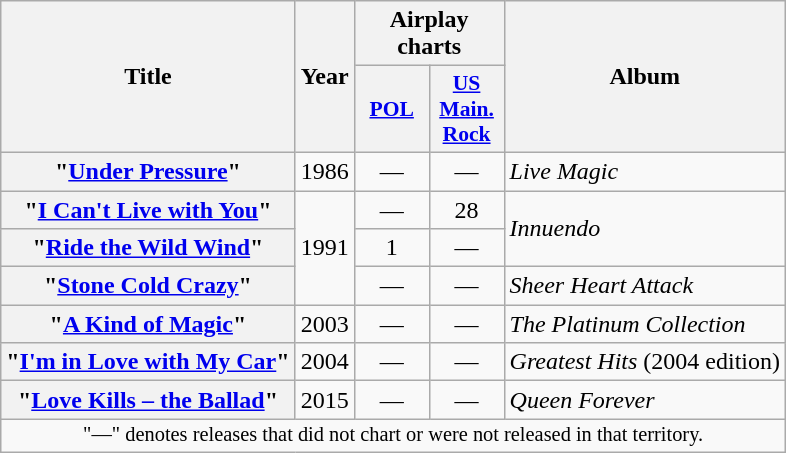<table class="wikitable plainrowheaders">
<tr>
<th scope="col" rowspan="2">Title</th>
<th scope="col" rowspan="2">Year</th>
<th scope="col" colspan="2">Airplay charts</th>
<th scope="col" rowspan="2">Album</th>
</tr>
<tr>
<th scope="col" style="width:3em;font-size:90%"><a href='#'>POL</a><br></th>
<th scope="col" style="width:3em;font-size:90%"><a href='#'>US<br>Main.<br>Rock</a><br></th>
</tr>
<tr>
<th scope="row">"<a href='#'>Under Pressure</a>" </th>
<td>1986</td>
<td style="text-align:center;">—</td>
<td style="text-align:center;">—</td>
<td style="text-align:left;"><em>Live Magic</em></td>
</tr>
<tr>
<th scope="row">"<a href='#'>I Can't Live with You</a>"</th>
<td rowspan="3">1991</td>
<td style="text-align:center;">—</td>
<td style="text-align:center;">28</td>
<td rowspan="2" style="text-align:left;"><em>Innuendo</em></td>
</tr>
<tr>
<th scope="row">"<a href='#'>Ride the Wild Wind</a>"</th>
<td style="text-align:center;">1</td>
<td style="text-align:center;">—</td>
</tr>
<tr>
<th scope="row">"<a href='#'>Stone Cold Crazy</a>" </th>
<td style="text-align:center;">—</td>
<td style="text-align:center;">—</td>
<td style="text-align:left;"><em>Sheer Heart Attack</em></td>
</tr>
<tr>
<th scope="row">"<a href='#'>A Kind of Magic</a>"</th>
<td>2003</td>
<td style="text-align:center;">—</td>
<td style="text-align:center;">—</td>
<td style="text-align:left;"><em>The Platinum Collection</em></td>
</tr>
<tr>
<th scope="row">"<a href='#'>I'm in Love with My Car</a>"</th>
<td>2004</td>
<td style="text-align:center;">—</td>
<td style="text-align:center;">—</td>
<td style="text-align:left;"><em>Greatest Hits</em> (2004 edition)</td>
</tr>
<tr>
<th scope="row">"<a href='#'>Love Kills – the Ballad</a>"</th>
<td>2015</td>
<td style="text-align:center;">—</td>
<td style="text-align:center;">—</td>
<td style="text-align:left;"><em>Queen Forever</em></td>
</tr>
<tr>
<td colspan="12" style="text-align:center; font-size:85%">"—" denotes releases that did not chart or were not released in that territory.</td>
</tr>
</table>
